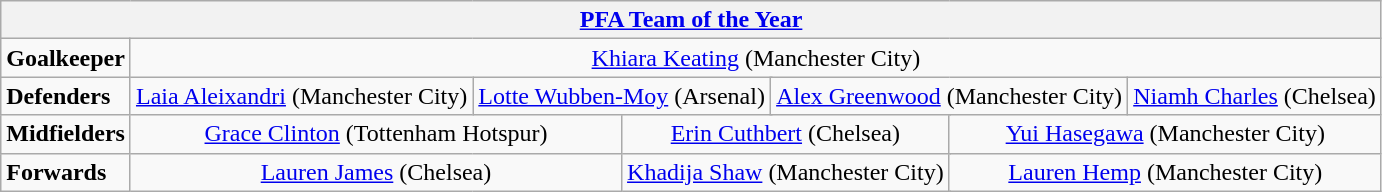<table class="wikitable">
<tr>
<th colspan="13"><a href='#'>PFA Team of the Year</a></th>
</tr>
<tr>
<td><strong>Goalkeeper</strong></td>
<td colspan="12" align="center"> <a href='#'>Khiara Keating</a> (Manchester City)</td>
</tr>
<tr>
<td><strong>Defenders</strong></td>
<td colspan="3" align="center"> <a href='#'>Laia Aleixandri</a> (Manchester City)</td>
<td colspan="3" align="center"> <a href='#'>Lotte Wubben-Moy</a> (Arsenal)</td>
<td colspan="3" align="center"> <a href='#'>Alex Greenwood</a> (Manchester City)</td>
<td colspan="3" align="center"> <a href='#'>Niamh Charles</a> (Chelsea)</td>
</tr>
<tr>
<td><strong>Midfielders</strong></td>
<td colspan="4" align="center"> <a href='#'>Grace Clinton</a> (Tottenham Hotspur)</td>
<td colspan="4" align="center"> <a href='#'>Erin Cuthbert</a> (Chelsea)</td>
<td colspan="4" align="center"> <a href='#'>Yui Hasegawa</a> (Manchester City)</td>
</tr>
<tr>
<td><strong>Forwards</strong></td>
<td colspan="4" align="center"> <a href='#'>Lauren James</a> (Chelsea)</td>
<td colspan="4" align="center"> <a href='#'>Khadija Shaw</a> (Manchester City)</td>
<td colspan="4" align="center"> <a href='#'>Lauren Hemp</a> (Manchester City)</td>
</tr>
</table>
